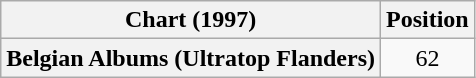<table class="wikitable plainrowheaders" style="text-align:center">
<tr>
<th scope="col">Chart (1997)</th>
<th scope="col">Position</th>
</tr>
<tr>
<th scope="row">Belgian Albums (Ultratop Flanders)</th>
<td>62</td>
</tr>
</table>
